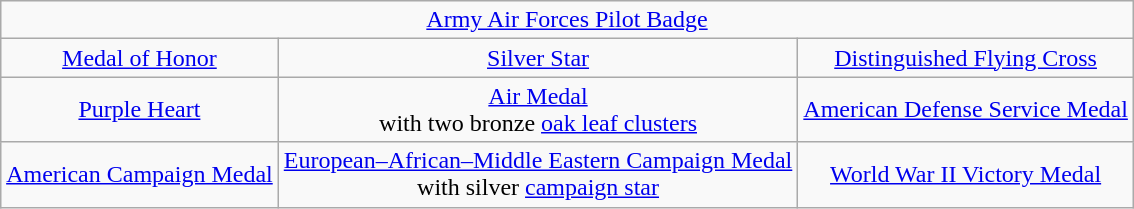<table class="wikitable" style="margin:1em auto; text-align:center;">
<tr>
<td colspan="3"><a href='#'>Army Air Forces Pilot Badge</a></td>
</tr>
<tr>
<td><a href='#'>Medal of Honor</a></td>
<td><a href='#'>Silver Star</a></td>
<td><a href='#'>Distinguished Flying Cross</a></td>
</tr>
<tr>
<td><a href='#'>Purple Heart</a></td>
<td><a href='#'>Air Medal</a><br>with two bronze <a href='#'>oak leaf clusters</a></td>
<td><a href='#'>American Defense Service Medal</a></td>
</tr>
<tr>
<td><a href='#'>American Campaign Medal</a></td>
<td><a href='#'>European–African–Middle Eastern Campaign Medal</a><br>with silver <a href='#'>campaign star</a></td>
<td><a href='#'>World War II Victory Medal</a></td>
</tr>
</table>
